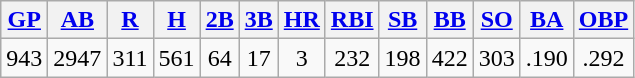<table class="wikitable">
<tr>
<th><a href='#'>GP</a></th>
<th><a href='#'>AB</a></th>
<th><a href='#'>R</a></th>
<th><a href='#'>H</a></th>
<th><a href='#'>2B</a></th>
<th><a href='#'>3B</a></th>
<th><a href='#'>HR</a></th>
<th><a href='#'>RBI</a></th>
<th><a href='#'>SB</a></th>
<th><a href='#'>BB</a></th>
<th><a href='#'>SO</a></th>
<th><a href='#'>BA</a></th>
<th><a href='#'>OBP</a></th>
</tr>
<tr align=center>
<td>943</td>
<td>2947</td>
<td>311</td>
<td>561</td>
<td>64</td>
<td>17</td>
<td>3</td>
<td>232</td>
<td>198</td>
<td>422</td>
<td>303</td>
<td>.190</td>
<td>.292</td>
</tr>
</table>
